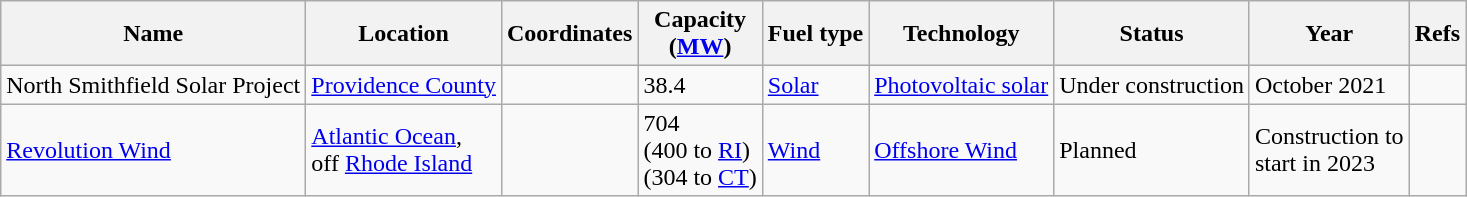<table class="wikitable">
<tr>
<th>Name</th>
<th>Location</th>
<th>Coordinates</th>
<th>Capacity<br>(<a href='#'>MW</a>)</th>
<th>Fuel type</th>
<th>Technology</th>
<th>Status</th>
<th>Year</th>
<th>Refs</th>
</tr>
<tr>
<td>North Smithfield Solar Project</td>
<td><a href='#'>Providence County</a></td>
<td></td>
<td>38.4</td>
<td><a href='#'>Solar</a></td>
<td><a href='#'>Photovoltaic solar</a></td>
<td>Under construction</td>
<td>October 2021</td>
<td></td>
</tr>
<tr>
<td><a href='#'>Revolution Wind</a></td>
<td><a href='#'>Atlantic Ocean</a>,<br>off <a href='#'>Rhode Island</a></td>
<td></td>
<td>704<br>(400 to <a href='#'>RI</a>)<br>(304 to <a href='#'>CT</a>)</td>
<td><a href='#'>Wind</a></td>
<td><a href='#'>Offshore Wind</a></td>
<td>Planned</td>
<td>Construction to<br>start in 2023</td>
<td></td>
</tr>
</table>
